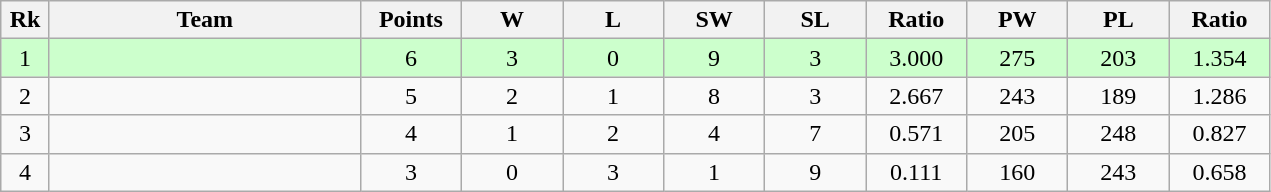<table class=wikitable style=text-align:center>
<tr>
<th width=25>Rk</th>
<th width=200>Team</th>
<th width=60>Points</th>
<th width=60>W</th>
<th width=60>L</th>
<th width=60>SW</th>
<th width=60>SL</th>
<th width=60>Ratio</th>
<th width=60>PW</th>
<th width=60>PL</th>
<th width=60>Ratio</th>
</tr>
<tr style="background: #ccffcc">
<td>1</td>
<td align=left></td>
<td>6</td>
<td>3</td>
<td>0</td>
<td>9</td>
<td>3</td>
<td>3.000</td>
<td>275</td>
<td>203</td>
<td>1.354</td>
</tr>
<tr>
<td>2</td>
<td align=left></td>
<td>5</td>
<td>2</td>
<td>1</td>
<td>8</td>
<td>3</td>
<td>2.667</td>
<td>243</td>
<td>189</td>
<td>1.286</td>
</tr>
<tr>
<td>3</td>
<td align=left></td>
<td>4</td>
<td>1</td>
<td>2</td>
<td>4</td>
<td>7</td>
<td>0.571</td>
<td>205</td>
<td>248</td>
<td>0.827</td>
</tr>
<tr>
<td>4</td>
<td align=left></td>
<td>3</td>
<td>0</td>
<td>3</td>
<td>1</td>
<td>9</td>
<td>0.111</td>
<td>160</td>
<td>243</td>
<td>0.658</td>
</tr>
</table>
